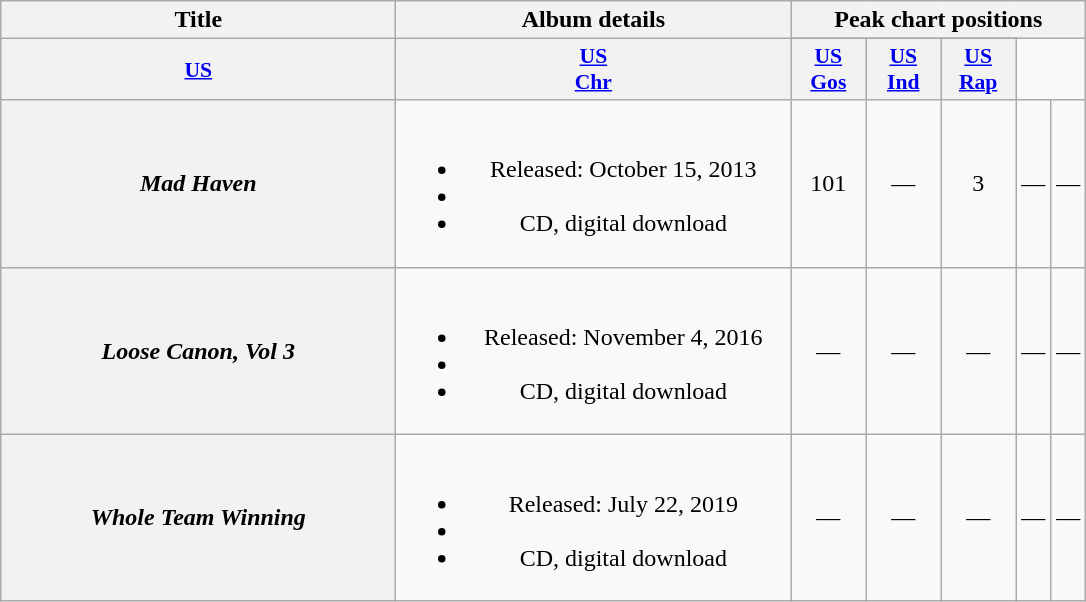<table class="wikitable plainrowheaders" style="text-align:center;">
<tr>
<th scope="col" rowspan="2" style="width:16em;">Title</th>
<th scope="col" rowspan="2" style="width:16em;">Album details</th>
<th scope="col" colspan="5">Peak chart positions</th>
</tr>
<tr>
</tr>
<tr>
<th style="width:3em; font-size:90%"><a href='#'>US</a></th>
<th style="width:3em; font-size:90%"><a href='#'>US<br>Chr</a></th>
<th style="width:3em; font-size:90%"><a href='#'>US<br>Gos</a></th>
<th style="width:3em; font-size:90%"><a href='#'>US<br>Ind</a></th>
<th style="width:3em; font-size:90%"><a href='#'>US<br>Rap</a></th>
</tr>
<tr>
<th scope="row"><em>Mad Haven</em></th>
<td><br><ul><li>Released: October 15, 2013</li><li></li><li>CD, digital download</li></ul></td>
<td>101</td>
<td>—</td>
<td>3</td>
<td>—</td>
<td>—</td>
</tr>
<tr>
<th scope="row"><em>Loose Canon, Vol 3</em></th>
<td><br><ul><li>Released: November 4, 2016</li><li></li><li>CD, digital download</li></ul></td>
<td>—</td>
<td>—</td>
<td>—</td>
<td>—</td>
<td>—</td>
</tr>
<tr>
<th scope="row"><em>Whole Team Winning</em></th>
<td><br><ul><li>Released: July 22, 2019</li><li></li><li>CD, digital download</li></ul></td>
<td>—</td>
<td>—</td>
<td>—</td>
<td>—</td>
<td>—</td>
</tr>
</table>
